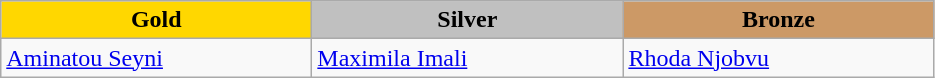<table class="wikitable" style="text-align:left">
<tr align="center">
<td width=200 bgcolor=gold><strong>Gold</strong></td>
<td width=200 bgcolor=silver><strong>Silver</strong></td>
<td width=200 bgcolor=CC9966><strong>Bronze</strong></td>
</tr>
<tr>
<td><a href='#'>Aminatou Seyni</a><br><em></em></td>
<td><a href='#'>Maximila Imali</a><br><em></em></td>
<td><a href='#'>Rhoda Njobvu</a><br><em></em></td>
</tr>
</table>
